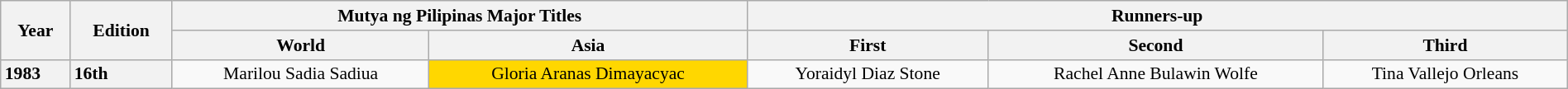<table class="wikitable" style="text-align:center; font-size:90%; line-height:17px; width:100%;">
<tr>
<th width:03%;" scope="col" rowspan="2">Year</th>
<th width:03%;" scope="col" rowspan="2">Edition</th>
<th width:08%;" scope="col" colspan="2">Mutya ng Pilipinas Major Titles</th>
<th width:05%;" scope="col" colspan="3">Runners-up</th>
</tr>
<tr>
<th width:12%;" scope="col">World</th>
<th width:12%;" scope="col">Asia</th>
<th width:12%;" scope="col">First</th>
<th width:12%;" scope="col">Second</th>
<th width:12%;" scope="col">Third</th>
</tr>
<tr>
<th style="text-align:left;">1983</th>
<th style="text-align:left;">16th</th>
<td>Marilou Sadia Sadiua</td>
<td style="background:gold;">Gloria Aranas Dimayacyac</td>
<td>Yoraidyl Diaz Stone</td>
<td>Rachel Anne Bulawin Wolfe</td>
<td>Tina Vallejo Orleans</td>
</tr>
</table>
